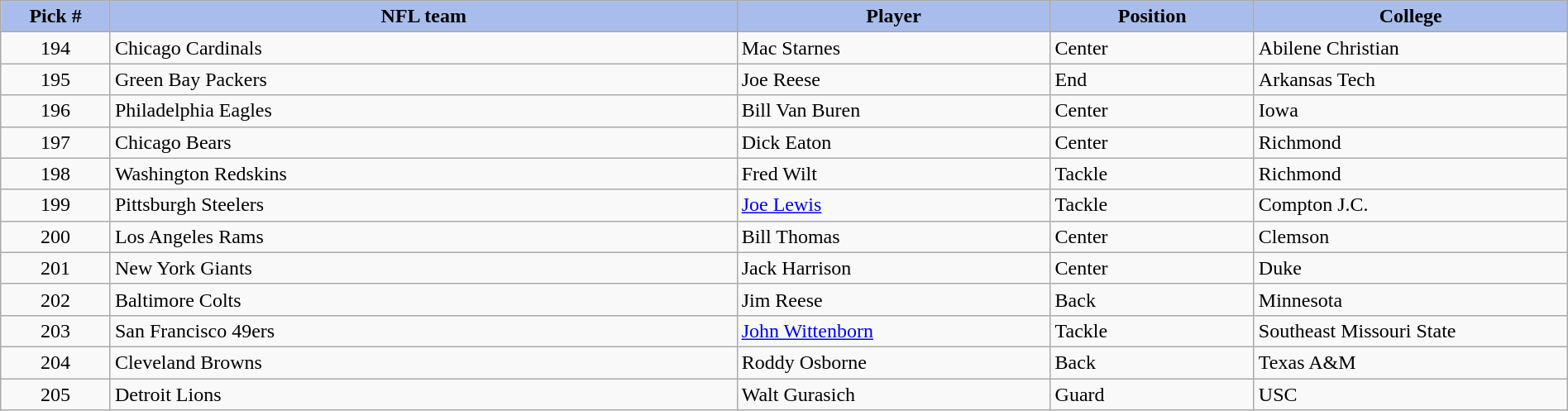<table class="wikitable sortable sortable" style="width: 100%">
<tr>
<th style="background:#A8BDEC;" width=7%>Pick #</th>
<th width=40% style="background:#A8BDEC;">NFL team</th>
<th width=20% style="background:#A8BDEC;">Player</th>
<th width=13% style="background:#A8BDEC;">Position</th>
<th style="background:#A8BDEC;">College</th>
</tr>
<tr>
<td align=center>194</td>
<td>Chicago Cardinals</td>
<td>Mac Starnes</td>
<td>Center</td>
<td>Abilene Christian</td>
</tr>
<tr>
<td align=center>195</td>
<td>Green Bay Packers</td>
<td>Joe Reese</td>
<td>End</td>
<td>Arkansas Tech</td>
</tr>
<tr>
<td align=center>196</td>
<td>Philadelphia Eagles</td>
<td>Bill Van Buren</td>
<td>Center</td>
<td>Iowa</td>
</tr>
<tr>
<td align=center>197</td>
<td>Chicago Bears</td>
<td>Dick Eaton</td>
<td>Center</td>
<td>Richmond</td>
</tr>
<tr>
<td align=center>198</td>
<td>Washington Redskins</td>
<td>Fred Wilt</td>
<td>Tackle</td>
<td>Richmond</td>
</tr>
<tr>
<td align=center>199</td>
<td>Pittsburgh Steelers</td>
<td><a href='#'>Joe Lewis</a></td>
<td>Tackle</td>
<td>Compton J.C.</td>
</tr>
<tr>
<td align=center>200</td>
<td>Los Angeles Rams</td>
<td>Bill Thomas</td>
<td>Center</td>
<td>Clemson</td>
</tr>
<tr>
<td align=center>201</td>
<td>New York Giants</td>
<td>Jack Harrison</td>
<td>Center</td>
<td>Duke</td>
</tr>
<tr>
<td align=center>202</td>
<td>Baltimore Colts</td>
<td>Jim Reese</td>
<td>Back</td>
<td>Minnesota</td>
</tr>
<tr>
<td align=center>203</td>
<td>San Francisco 49ers</td>
<td><a href='#'>John Wittenborn</a></td>
<td>Tackle</td>
<td>Southeast Missouri State</td>
</tr>
<tr>
<td align=center>204</td>
<td>Cleveland Browns</td>
<td>Roddy Osborne</td>
<td>Back</td>
<td>Texas A&M</td>
</tr>
<tr>
<td align=center>205</td>
<td>Detroit Lions</td>
<td>Walt Gurasich</td>
<td>Guard</td>
<td>USC</td>
</tr>
</table>
